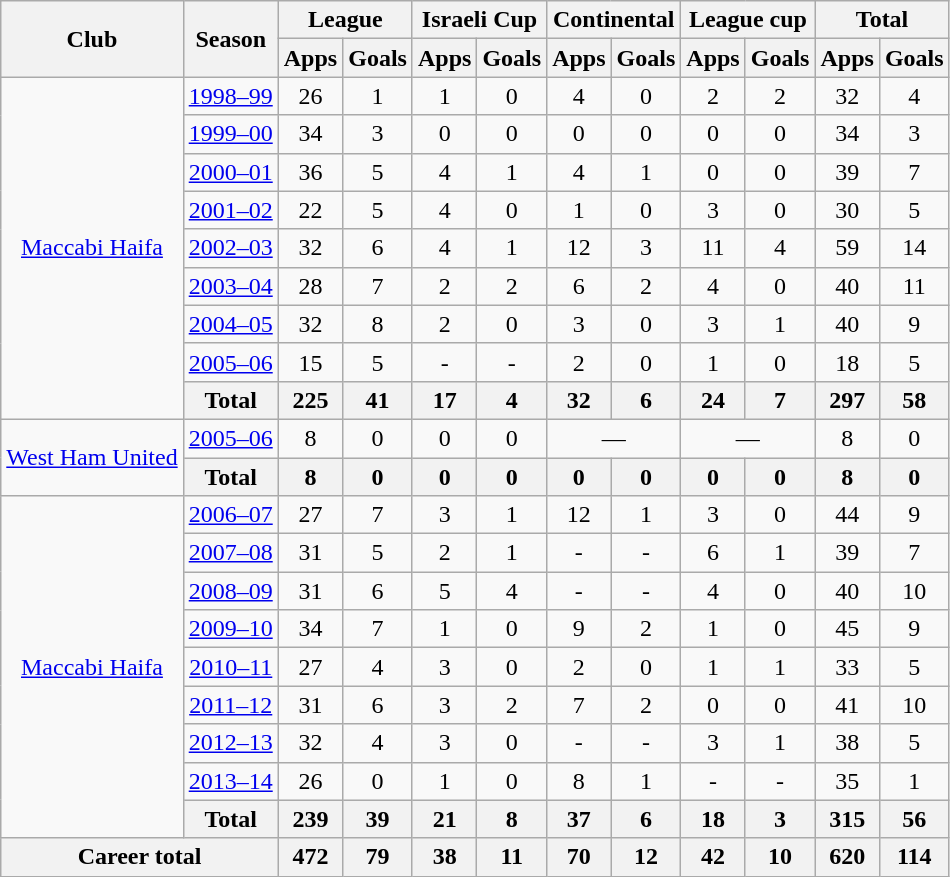<table class="wikitable" style="text-align:center;">
<tr>
<th rowspan="2">Club</th>
<th rowspan="2">Season</th>
<th colspan="2">League</th>
<th colspan="2">Israeli Cup</th>
<th colspan="2">Continental</th>
<th colspan="2">League cup</th>
<th colspan="2">Total</th>
</tr>
<tr>
<th>Apps</th>
<th>Goals</th>
<th>Apps</th>
<th>Goals</th>
<th>Apps</th>
<th>Goals</th>
<th>Apps</th>
<th>Goals</th>
<th>Apps</th>
<th>Goals</th>
</tr>
<tr>
<td rowspan="9"><a href='#'>Maccabi Haifa</a></td>
<td><a href='#'>1998–99</a></td>
<td>26</td>
<td>1</td>
<td>1</td>
<td>0</td>
<td>4</td>
<td>0</td>
<td>2</td>
<td>2</td>
<td>32</td>
<td>4</td>
</tr>
<tr>
<td><a href='#'>1999–00</a></td>
<td>34</td>
<td>3</td>
<td>0</td>
<td>0</td>
<td>0</td>
<td>0</td>
<td>0</td>
<td>0</td>
<td>34</td>
<td>3</td>
</tr>
<tr>
<td><a href='#'>2000–01</a></td>
<td>36</td>
<td>5</td>
<td>4</td>
<td>1</td>
<td>4</td>
<td>1</td>
<td>0</td>
<td>0</td>
<td>39</td>
<td>7</td>
</tr>
<tr>
<td><a href='#'>2001–02</a></td>
<td>22</td>
<td>5</td>
<td>4</td>
<td>0</td>
<td>1</td>
<td>0</td>
<td>3</td>
<td>0</td>
<td>30</td>
<td>5</td>
</tr>
<tr>
<td><a href='#'>2002–03</a></td>
<td>32</td>
<td>6</td>
<td>4</td>
<td>1</td>
<td>12</td>
<td>3</td>
<td>11</td>
<td>4</td>
<td>59</td>
<td>14</td>
</tr>
<tr>
<td><a href='#'>2003–04</a></td>
<td>28</td>
<td>7</td>
<td>2</td>
<td>2</td>
<td>6</td>
<td>2</td>
<td>4</td>
<td>0</td>
<td>40</td>
<td>11</td>
</tr>
<tr>
<td><a href='#'>2004–05</a></td>
<td>32</td>
<td>8</td>
<td>2</td>
<td>0</td>
<td>3</td>
<td>0</td>
<td>3</td>
<td>1</td>
<td>40</td>
<td>9</td>
</tr>
<tr>
<td><a href='#'>2005–06</a></td>
<td>15</td>
<td>5</td>
<td>-</td>
<td>-</td>
<td>2</td>
<td>0</td>
<td>1</td>
<td>0</td>
<td>18</td>
<td>5</td>
</tr>
<tr>
<th>Total</th>
<th>225</th>
<th>41</th>
<th>17</th>
<th>4</th>
<th>32</th>
<th>6</th>
<th>24</th>
<th>7</th>
<th>297</th>
<th>58</th>
</tr>
<tr>
<td rowspan="2"><a href='#'>West Ham United</a></td>
<td><a href='#'>2005–06</a></td>
<td>8</td>
<td>0</td>
<td>0</td>
<td>0</td>
<td colspan="2">—</td>
<td colspan="2">—</td>
<td>8</td>
<td>0</td>
</tr>
<tr>
<th>Total</th>
<th>8</th>
<th>0</th>
<th>0</th>
<th>0</th>
<th>0</th>
<th>0</th>
<th>0</th>
<th>0</th>
<th>8</th>
<th>0</th>
</tr>
<tr>
<td rowspan="9"><a href='#'>Maccabi Haifa</a></td>
<td><a href='#'>2006–07</a></td>
<td>27</td>
<td>7</td>
<td>3</td>
<td>1</td>
<td>12</td>
<td>1</td>
<td>3</td>
<td>0</td>
<td>44</td>
<td>9</td>
</tr>
<tr>
<td><a href='#'>2007–08</a></td>
<td>31</td>
<td>5</td>
<td>2</td>
<td>1</td>
<td>-</td>
<td>-</td>
<td>6</td>
<td>1</td>
<td>39</td>
<td>7</td>
</tr>
<tr>
<td><a href='#'>2008–09</a></td>
<td>31</td>
<td>6</td>
<td>5</td>
<td>4</td>
<td>-</td>
<td>-</td>
<td>4</td>
<td>0</td>
<td>40</td>
<td>10</td>
</tr>
<tr>
<td><a href='#'>2009–10</a></td>
<td>34</td>
<td>7</td>
<td>1</td>
<td>0</td>
<td>9</td>
<td>2</td>
<td>1</td>
<td>0</td>
<td>45</td>
<td>9</td>
</tr>
<tr>
<td><a href='#'>2010–11</a></td>
<td>27</td>
<td>4</td>
<td>3</td>
<td>0</td>
<td>2</td>
<td>0</td>
<td>1</td>
<td>1</td>
<td>33</td>
<td>5</td>
</tr>
<tr>
<td><a href='#'>2011–12</a></td>
<td>31</td>
<td>6</td>
<td>3</td>
<td>2</td>
<td>7</td>
<td>2</td>
<td>0</td>
<td>0</td>
<td>41</td>
<td>10</td>
</tr>
<tr>
<td><a href='#'>2012–13</a></td>
<td>32</td>
<td>4</td>
<td>3</td>
<td>0</td>
<td>-</td>
<td>-</td>
<td>3</td>
<td>1</td>
<td>38</td>
<td>5</td>
</tr>
<tr>
<td><a href='#'>2013–14</a></td>
<td>26</td>
<td>0</td>
<td>1</td>
<td>0</td>
<td>8</td>
<td>1</td>
<td>-</td>
<td>-</td>
<td>35</td>
<td>1</td>
</tr>
<tr>
<th>Total</th>
<th>239</th>
<th>39</th>
<th>21</th>
<th>8</th>
<th>37</th>
<th>6</th>
<th>18</th>
<th>3</th>
<th>315</th>
<th>56</th>
</tr>
<tr>
<th colspan="2">Career total</th>
<th>472</th>
<th>79</th>
<th>38</th>
<th>11</th>
<th>70</th>
<th>12</th>
<th>42</th>
<th>10</th>
<th>620</th>
<th>114</th>
</tr>
</table>
